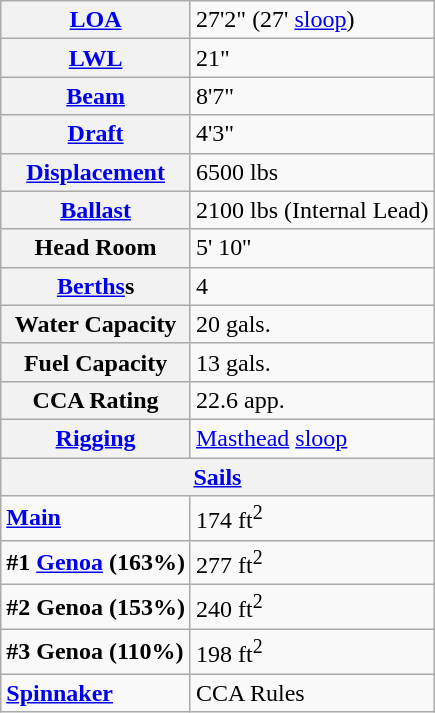<table class="wikitable">
<tr>
<th><a href='#'>LOA</a></th>
<td>27'2" (27' <a href='#'>sloop</a>)</td>
</tr>
<tr>
<th><a href='#'>LWL</a></th>
<td>21"</td>
</tr>
<tr>
<th><a href='#'>Beam</a></th>
<td>8'7"</td>
</tr>
<tr>
<th><a href='#'>Draft</a></th>
<td>4'3"</td>
</tr>
<tr>
<th><a href='#'>Displacement</a></th>
<td>6500 lbs</td>
</tr>
<tr>
<th><a href='#'>Ballast</a></th>
<td>2100 lbs (Internal Lead)</td>
</tr>
<tr>
<th>Head Room</th>
<td>5' 10''</td>
</tr>
<tr>
<th><a href='#'>Berths</a>s</th>
<td>4</td>
</tr>
<tr>
<th>Water Capacity</th>
<td>20 gals.</td>
</tr>
<tr>
<th>Fuel Capacity</th>
<td>13 gals.</td>
</tr>
<tr>
<th>CCA Rating</th>
<td>22.6 app.</td>
</tr>
<tr>
<th><a href='#'>Rigging</a></th>
<td><a href='#'>Masthead</a> <a href='#'>sloop</a></td>
</tr>
<tr>
<th colspan="2"><a href='#'>Sails</a></th>
</tr>
<tr>
<td><strong><a href='#'>Main</a></strong></td>
<td>174 ft<sup>2</sup></td>
</tr>
<tr>
<td><strong>#1 <a href='#'>Genoa</a> (163%)</strong></td>
<td>277 ft<sup>2</sup></td>
</tr>
<tr>
<td><strong>#2 Genoa (153%)</strong></td>
<td>240 ft<sup>2</sup></td>
</tr>
<tr>
<td><strong>#3 Genoa (110%)</strong></td>
<td>198 ft<sup>2</sup></td>
</tr>
<tr>
<td><strong><a href='#'>Spinnaker</a></strong></td>
<td>CCA Rules</td>
</tr>
</table>
